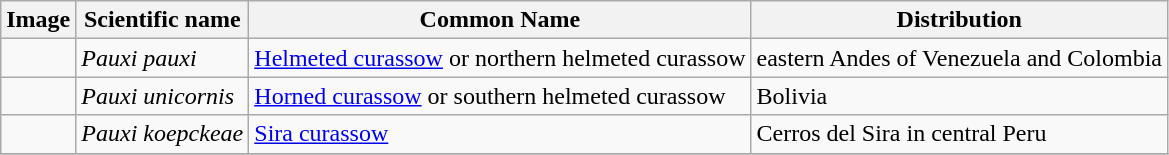<table class="wikitable">
<tr>
<th>Image</th>
<th>Scientific name</th>
<th>Common Name</th>
<th>Distribution</th>
</tr>
<tr>
<td></td>
<td><em>Pauxi pauxi</em></td>
<td><a href='#'>Helmeted curassow</a> or northern helmeted curassow</td>
<td>eastern Andes of Venezuela and Colombia</td>
</tr>
<tr>
<td></td>
<td><em>Pauxi unicornis</em></td>
<td><a href='#'>Horned curassow</a> or southern helmeted curassow</td>
<td>Bolivia</td>
</tr>
<tr>
<td></td>
<td><em>Pauxi koepckeae</em></td>
<td><a href='#'>Sira curassow</a></td>
<td>Cerros del Sira in central Peru</td>
</tr>
<tr>
</tr>
</table>
